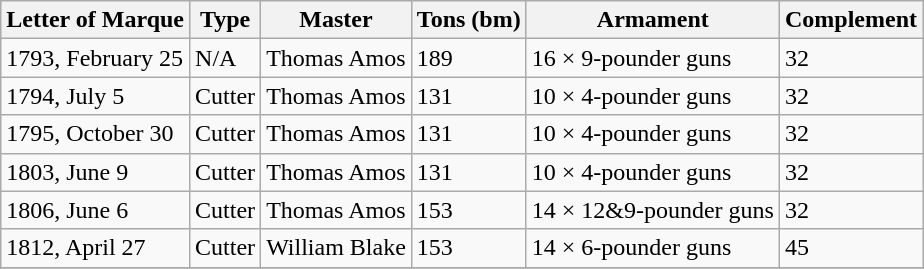<table class="sortable wikitable">
<tr>
<th>Letter of Marque</th>
<th>Type</th>
<th>Master</th>
<th>Tons (bm)</th>
<th>Armament</th>
<th>Complement</th>
</tr>
<tr>
<td>1793, February 25</td>
<td>N/A</td>
<td>Thomas Amos</td>
<td>189</td>
<td>16 × 9-pounder guns</td>
<td>32</td>
</tr>
<tr>
<td>1794, July 5</td>
<td>Cutter</td>
<td>Thomas Amos</td>
<td>131</td>
<td>10 × 4-pounder guns</td>
<td>32</td>
</tr>
<tr>
<td>1795, October 30</td>
<td>Cutter</td>
<td>Thomas Amos</td>
<td>131</td>
<td>10 × 4-pounder guns</td>
<td>32</td>
</tr>
<tr>
<td>1803, June 9</td>
<td>Cutter</td>
<td>Thomas Amos</td>
<td>131</td>
<td>10 × 4-pounder guns</td>
<td>32</td>
</tr>
<tr>
<td>1806, June 6</td>
<td>Cutter</td>
<td>Thomas Amos</td>
<td>153</td>
<td>14 × 12&9-pounder guns</td>
<td>32</td>
</tr>
<tr>
<td>1812, April 27</td>
<td>Cutter</td>
<td>William Blake</td>
<td>153</td>
<td>14 × 6-pounder guns</td>
<td>45</td>
</tr>
<tr>
</tr>
</table>
